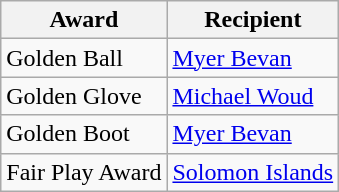<table class=wikitable>
<tr>
<th>Award</th>
<th>Recipient</th>
</tr>
<tr>
<td>Golden Ball</td>
<td> <a href='#'>Myer Bevan</a></td>
</tr>
<tr>
<td>Golden Glove</td>
<td> <a href='#'>Michael Woud</a></td>
</tr>
<tr>
<td>Golden Boot</td>
<td> <a href='#'>Myer Bevan</a></td>
</tr>
<tr>
<td>Fair Play Award</td>
<td> <a href='#'>Solomon Islands</a></td>
</tr>
</table>
